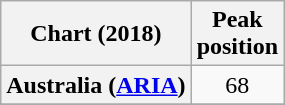<table class="wikitable sortable plainrowheaders" style="text-align:center">
<tr>
<th scope="col">Chart (2018)</th>
<th scope="col">Peak<br> position</th>
</tr>
<tr>
<th scope="row">Australia (<a href='#'>ARIA</a>)</th>
<td>68</td>
</tr>
<tr>
</tr>
<tr>
</tr>
<tr>
</tr>
<tr>
</tr>
<tr>
</tr>
<tr>
</tr>
<tr>
</tr>
<tr>
</tr>
<tr>
</tr>
</table>
